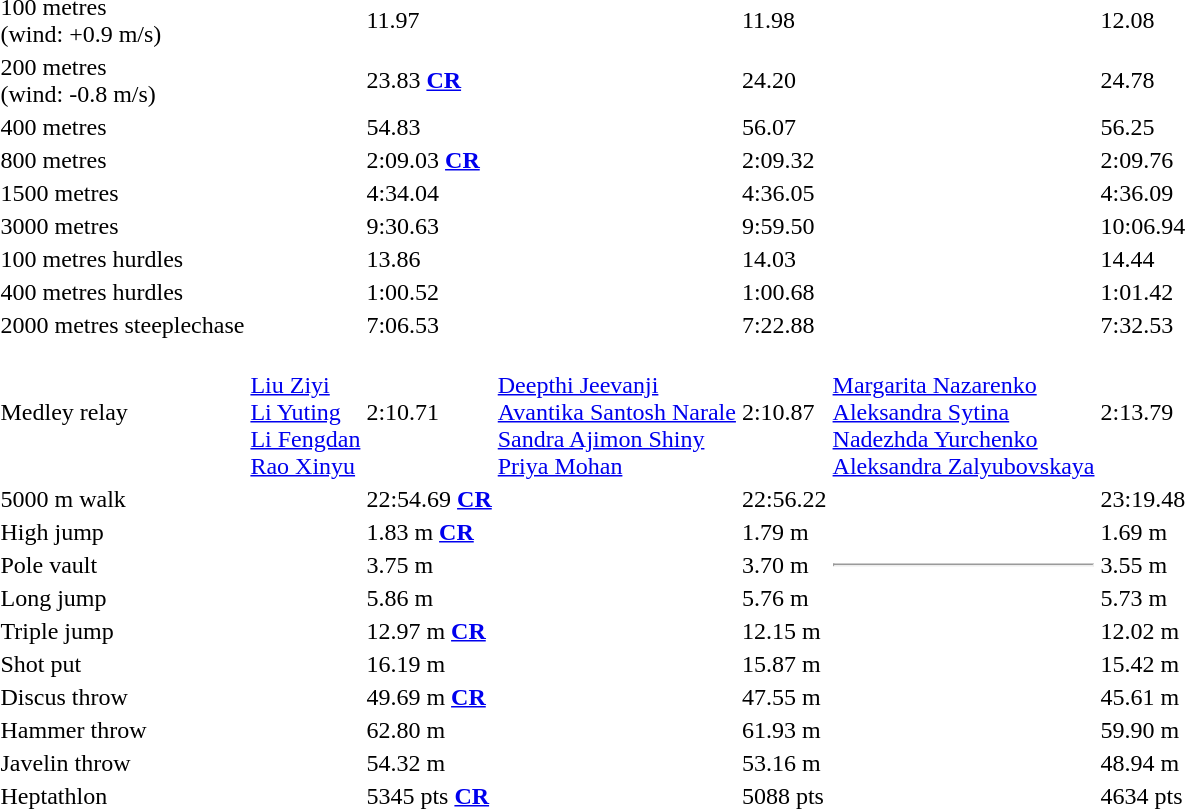<table>
<tr>
<td>100 metres<br>(wind: +0.9 m/s)</td>
<td></td>
<td>11.97</td>
<td></td>
<td>11.98</td>
<td></td>
<td>12.08</td>
</tr>
<tr>
<td>200 metres<br>(wind: -0.8 m/s)</td>
<td></td>
<td>23.83 <strong><a href='#'>CR</a></strong></td>
<td></td>
<td>24.20</td>
<td></td>
<td>24.78</td>
</tr>
<tr>
<td>400 metres</td>
<td></td>
<td>54.83</td>
<td></td>
<td>56.07</td>
<td></td>
<td>56.25</td>
</tr>
<tr>
<td>800 metres</td>
<td></td>
<td>2:09.03 <strong><a href='#'>CR</a></strong></td>
<td></td>
<td>2:09.32</td>
<td></td>
<td>2:09.76</td>
</tr>
<tr>
<td>1500 metres</td>
<td></td>
<td>4:34.04</td>
<td></td>
<td>4:36.05</td>
<td></td>
<td>4:36.09</td>
</tr>
<tr>
<td>3000 metres</td>
<td></td>
<td>9:30.63</td>
<td></td>
<td>9:59.50</td>
<td></td>
<td>10:06.94</td>
</tr>
<tr>
<td>100 metres hurdles</td>
<td></td>
<td>13.86</td>
<td></td>
<td>14.03</td>
<td></td>
<td>14.44</td>
</tr>
<tr>
<td>400 metres hurdles</td>
<td></td>
<td>1:00.52</td>
<td></td>
<td>1:00.68</td>
<td></td>
<td>1:01.42</td>
</tr>
<tr>
<td>2000 metres steeplechase</td>
<td></td>
<td>7:06.53</td>
<td></td>
<td>7:22.88</td>
<td></td>
<td>7:32.53</td>
</tr>
<tr>
<td>Medley relay</td>
<td><br><a href='#'>Liu Ziyi</a><br><a href='#'>Li Yuting</a><br><a href='#'>Li Fengdan</a><br><a href='#'>Rao Xinyu</a></td>
<td>2:10.71</td>
<td><br><a href='#'>Deepthi Jeevanji</a><br><a href='#'>Avantika Santosh Narale</a><br><a href='#'>Sandra Ajimon Shiny</a><br><a href='#'>Priya Mohan</a></td>
<td>2:10.87</td>
<td><br><a href='#'>Margarita Nazarenko</a><br><a href='#'>Aleksandra Sytina</a><br><a href='#'>Nadezhda Yurchenko</a><br><a href='#'>Aleksandra Zalyubovskaya</a></td>
<td>2:13.79</td>
</tr>
<tr>
<td>5000 m walk</td>
<td></td>
<td>22:54.69 <strong><a href='#'>CR</a></strong></td>
<td></td>
<td>22:56.22</td>
<td></td>
<td>23:19.48</td>
</tr>
<tr>
<td>High jump</td>
<td></td>
<td>1.83 m <strong><a href='#'>CR</a></strong></td>
<td></td>
<td>1.79 m</td>
<td></td>
<td>1.69 m</td>
</tr>
<tr>
<td>Pole vault</td>
<td></td>
<td>3.75 m</td>
<td></td>
<td>3.70 m</td>
<td><hr></td>
<td>3.55 m</td>
</tr>
<tr>
<td>Long jump</td>
<td></td>
<td>5.86 m</td>
<td></td>
<td>5.76 m</td>
<td></td>
<td>5.73 m</td>
</tr>
<tr>
<td>Triple jump</td>
<td></td>
<td>12.97 m <strong><a href='#'>CR</a></strong></td>
<td></td>
<td>12.15 m</td>
<td></td>
<td>12.02 m</td>
</tr>
<tr>
<td>Shot put</td>
<td></td>
<td>16.19 m</td>
<td></td>
<td>15.87 m</td>
<td></td>
<td>15.42 m</td>
</tr>
<tr>
<td>Discus throw</td>
<td></td>
<td>49.69 m <strong><a href='#'>CR</a></strong></td>
<td></td>
<td>47.55 m</td>
<td></td>
<td>45.61 m</td>
</tr>
<tr>
<td>Hammer throw</td>
<td></td>
<td>62.80 m</td>
<td></td>
<td>61.93 m</td>
<td></td>
<td>59.90 m</td>
</tr>
<tr>
<td>Javelin throw</td>
<td></td>
<td>54.32 m</td>
<td></td>
<td>53.16 m</td>
<td></td>
<td>48.94 m</td>
</tr>
<tr>
<td>Heptathlon</td>
<td></td>
<td>5345 pts <strong><a href='#'>CR</a></strong></td>
<td></td>
<td>5088 pts</td>
<td></td>
<td>4634 pts</td>
</tr>
</table>
